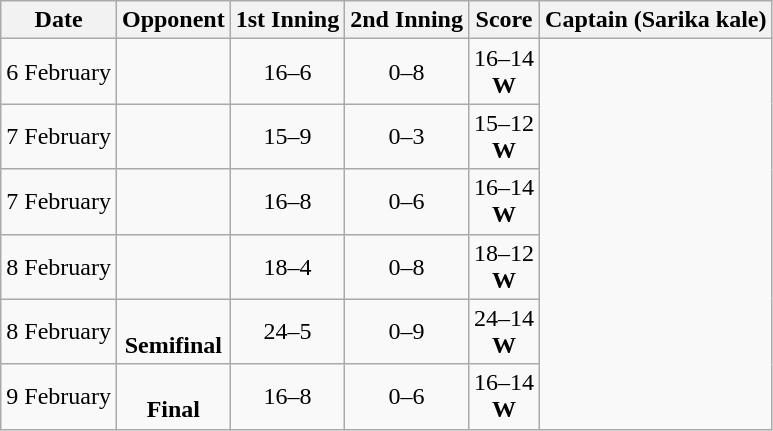<table class="wikitable" style="text-align:center;">
<tr>
<th>Date</th>
<th>Opponent</th>
<th>1st Inning</th>
<th>2nd Inning</th>
<th>Score</th>
<th>Captain (Sarika kale)</th>
</tr>
<tr>
<td>6 February</td>
<td></td>
<td>16–6</td>
<td>0–8</td>
<td>16–14<br><strong>W</strong></td>
</tr>
<tr>
<td>7 February</td>
<td></td>
<td>15–9</td>
<td>0–3</td>
<td>15–12<br><strong>W</strong></td>
</tr>
<tr>
<td>7 February</td>
<td></td>
<td>16–8</td>
<td>0–6</td>
<td>16–14<br><strong>W</strong></td>
</tr>
<tr>
<td>8 February</td>
<td></td>
<td>18–4</td>
<td>0–8</td>
<td>18–12<br><strong>W</strong></td>
</tr>
<tr>
<td>8 February</td>
<td><br><strong>Semifinal</strong></td>
<td>24–5</td>
<td>0–9</td>
<td>24–14<br><strong>W</strong></td>
</tr>
<tr>
<td>9 February</td>
<td><br><strong>Final</strong></td>
<td>16–8</td>
<td>0–6</td>
<td>16–14<br><strong>W</strong><br></td>
</tr>
</table>
